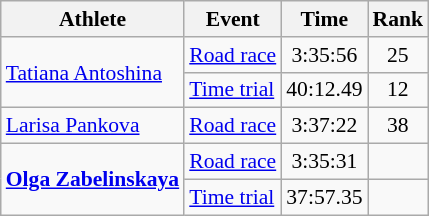<table class="wikitable" style="font-size:90%">
<tr>
<th>Athlete</th>
<th>Event</th>
<th>Time</th>
<th>Rank</th>
</tr>
<tr align=center>
<td rowspan=2 align=left><a href='#'>Tatiana Antoshina</a></td>
<td align=left><a href='#'>Road race</a></td>
<td>3:35:56</td>
<td>25</td>
</tr>
<tr align=center>
<td align=left><a href='#'>Time trial</a></td>
<td>40:12.49</td>
<td>12</td>
</tr>
<tr align=center>
<td align=left><a href='#'>Larisa Pankova</a></td>
<td align=left><a href='#'>Road race</a></td>
<td>3:37:22</td>
<td>38</td>
</tr>
<tr align=center>
<td rowspan=2 align=left><strong><a href='#'>Olga Zabelinskaya</a></strong></td>
<td align=left><a href='#'>Road race</a></td>
<td>3:35:31</td>
<td></td>
</tr>
<tr align=center>
<td align=left><a href='#'>Time trial</a></td>
<td>37:57.35</td>
<td></td>
</tr>
</table>
